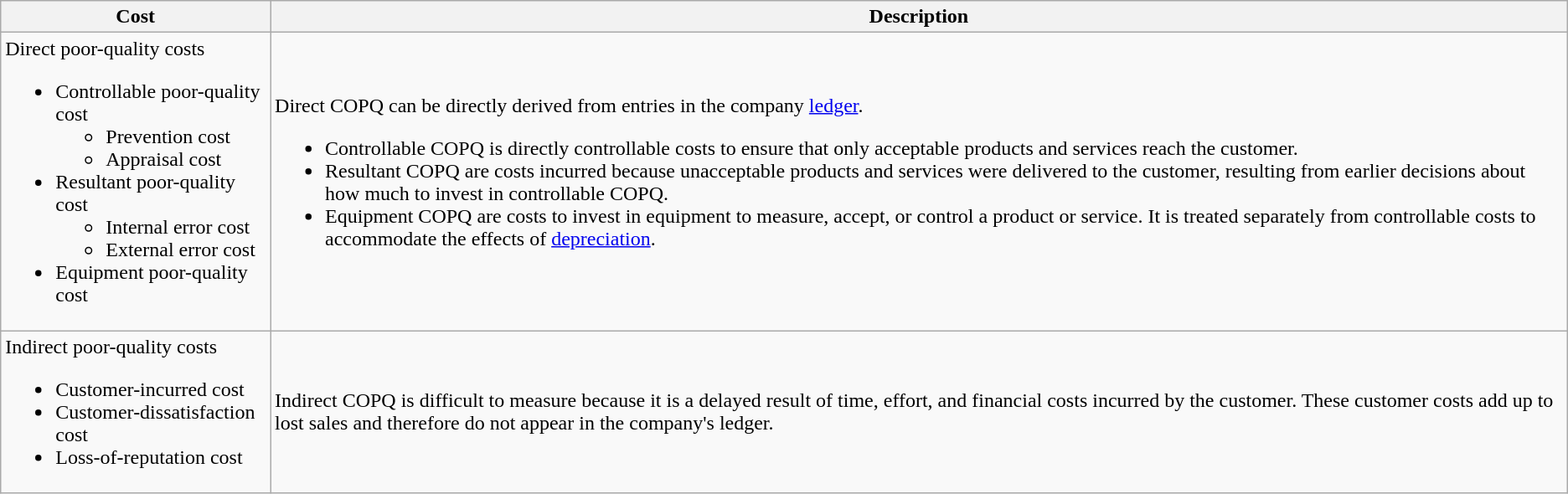<table class="wikitable">
<tr>
<th>Cost</th>
<th>Description</th>
</tr>
<tr>
<td>Direct poor-quality costs<br><ul><li>Controllable poor-quality cost<ul><li>Prevention cost</li><li>Appraisal cost</li></ul></li><li>Resultant poor-quality cost<ul><li>Internal error cost</li><li>External error cost</li></ul></li><li>Equipment poor-quality cost</li></ul></td>
<td>Direct COPQ can be directly derived from entries in the company <a href='#'>ledger</a>.<br><ul><li>Controllable COPQ is directly controllable costs to ensure that only acceptable products and services reach the customer.</li><li>Resultant COPQ are costs incurred because unacceptable products and services were delivered to the customer, resulting from earlier decisions about how much to invest in controllable COPQ.</li><li>Equipment COPQ are costs to invest in equipment to measure, accept, or control a product or service.  It is treated separately from controllable costs to accommodate the effects of <a href='#'>depreciation</a>.</li></ul></td>
</tr>
<tr>
<td>Indirect poor-quality costs<br><ul><li>Customer-incurred cost</li><li>Customer-dissatisfaction cost</li><li>Loss-of-reputation cost</li></ul></td>
<td>Indirect COPQ is difficult to measure because it is a delayed result of time, effort, and financial costs incurred by the customer.  These customer costs add up to lost sales and therefore do not appear in the company's ledger.</td>
</tr>
</table>
